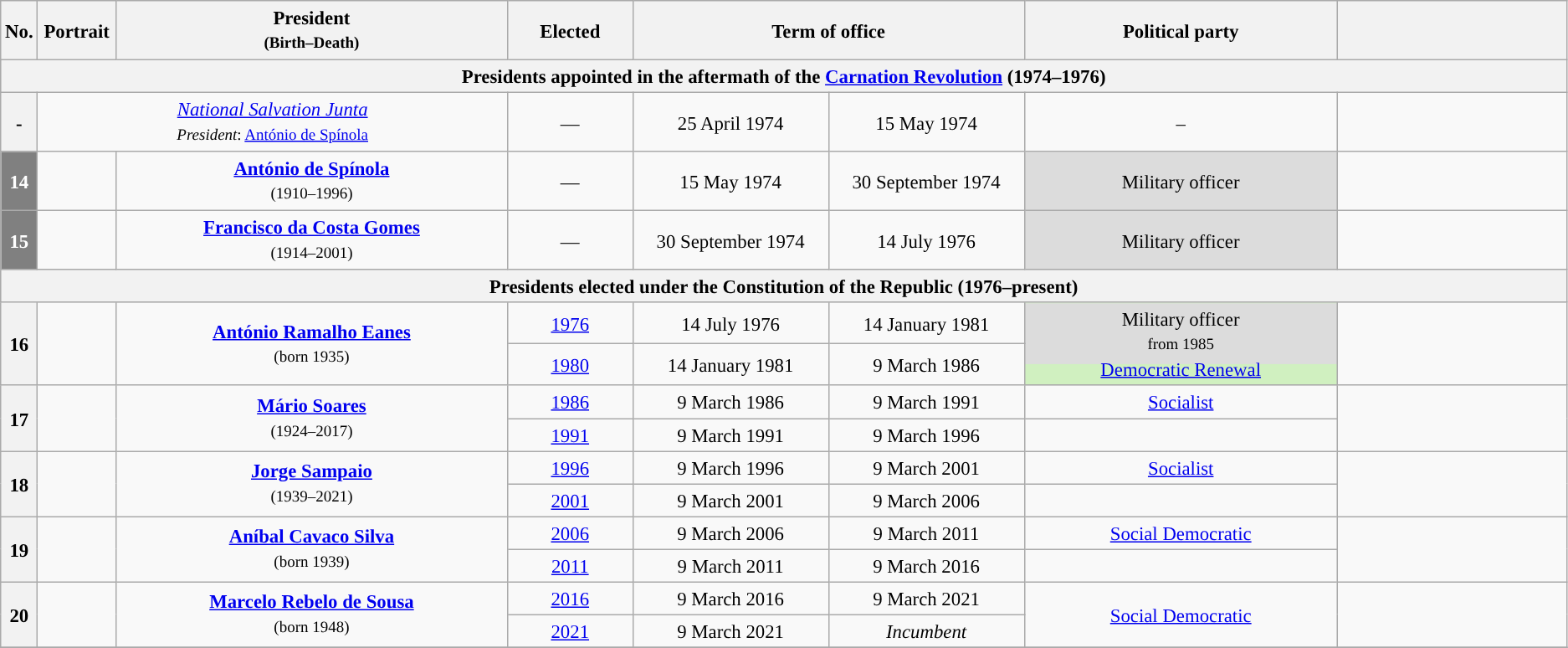<table class="wikitable" style="text-align:center; font-size:95%; width=100%; line-height:19px;">
<tr>
<th width=1%>No.</th>
<th width="5%">Portrait</th>
<th width="25%">President<br><small>(Birth–Death)</small></th>
<th width=8%>Elected</th>
<th colspan="2" width=25%>Term of office</th>
<th width=20%>Political party</th>
<th></th>
</tr>
<tr style="background:#cccccc">
<th colspan="8">Presidents appointed in the aftermath of the <a href='#'>Carnation Revolution</a> (1974–1976)</th>
</tr>
<tr>
<th>-</th>
<td colspan="2"><em><a href='#'>National Salvation Junta</a></em><br><small><em>President</em>: <a href='#'>António de Spínola</a></small></td>
<td>—</td>
<td>25 April 1974</td>
<td>15 May 1974</td>
<td>–</td>
<td></td>
</tr>
<tr>
<th style="background:gray; color:white;">14</th>
<td></td>
<td><strong><a href='#'>António de Spínola</a></strong><br><small>(1910–1996)</small></td>
<td>—</td>
<td>15 May 1974</td>
<td>30 September 1974</td>
<td bgcolor=#DCDCDC>Military officer</td>
<td></td>
</tr>
<tr>
<th style="background:gray; color:white;">15</th>
<td></td>
<td><strong><a href='#'>Francisco da Costa Gomes</a></strong><br><small>(1914–2001)</small></td>
<td>—</td>
<td>30 September 1974</td>
<td>14 July 1976</td>
<td bgcolor=#DCDCDC>Military officer</td>
<td></td>
</tr>
<tr style="background:#cccccc">
<th colspan=8>Presidents elected under the Constitution of the Republic (1976–present)</th>
</tr>
<tr>
<th rowspan="2" style="background: linear-gradient(gray 75%, ">16</th>
<td rowspan="2"></td>
<td rowspan="2"><strong><a href='#'>António Ramalho Eanes</a></strong><br><small>(born 1935)</small></td>
<td><a href='#'>1976</a></td>
<td>14 July 1976</td>
<td>14 January 1981</td>
<td rowspan="2" style="background: linear-gradient(#DCDCDC 75%, #D0F0C0 25%); color:black;">Military officer<br><small>from 1985</small><br><a href='#'>Democratic Renewal</a></td>
<td rowspan="2"></td>
</tr>
<tr>
<td><a href='#'>1980</a></td>
<td>14 January 1981</td>
<td>9 March 1986</td>
</tr>
<tr>
<th rowspan=2 style="background:">17</th>
<td rowspan="2"></td>
<td rowspan="2"><strong><a href='#'>Mário Soares</a></strong><br><small>(1924–2017)</small></td>
<td><a href='#'>1986</a></td>
<td>9 March 1986</td>
<td>9 March 1991</td>
<td><a href='#'>Socialist</a></td>
<td rowspan="2"></td>
</tr>
<tr>
<td><a href='#'>1991</a></td>
<td>9 March 1991</td>
<td>9 March 1996</td>
</tr>
<tr>
<th rowspan=2 style="background:">18</th>
<td rowspan="2"></td>
<td rowspan="2"><strong><a href='#'>Jorge Sampaio</a></strong><br><small>(1939–2021)</small></td>
<td><a href='#'>1996</a></td>
<td>9 March 1996</td>
<td>9 March 2001</td>
<td><a href='#'>Socialist</a></td>
<td rowspan="2"></td>
</tr>
<tr>
<td><a href='#'>2001</a></td>
<td>9 March 2001</td>
<td>9 March 2006</td>
</tr>
<tr>
<th rowspan=2 style="background:">19</th>
<td rowspan="2"></td>
<td rowspan="2"><strong><a href='#'>Aníbal Cavaco Silva</a></strong><br><small>(born 1939)</small></td>
<td><a href='#'>2006</a></td>
<td>9 March 2006</td>
<td>9 March 2011</td>
<td><a href='#'>Social Democratic</a></td>
<td rowspan="2"></td>
</tr>
<tr>
<td><a href='#'>2011</a></td>
<td>9 March 2011</td>
<td>9 March 2016</td>
</tr>
<tr>
<th rowspan=2 style="background:">20</th>
<td rowspan="2"></td>
<td rowspan="2"><strong><a href='#'>Marcelo Rebelo de Sousa</a></strong><br><small>(born 1948)</small></td>
<td><a href='#'>2016</a></td>
<td>9 March 2016</td>
<td>9 March 2021</td>
<td rowspan="2" ><a href='#'>Social Democratic</a></td>
<td rowspan="2"></td>
</tr>
<tr>
<td><a href='#'>2021</a></td>
<td>9 March 2021</td>
<td><em>Incumbent</em></td>
</tr>
<tr>
</tr>
</table>
